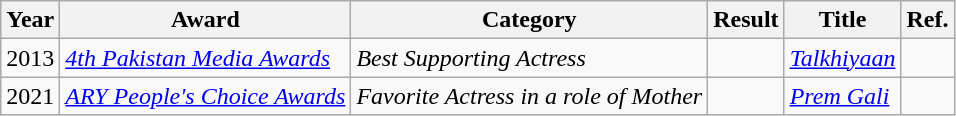<table class="wikitable">
<tr>
<th>Year</th>
<th>Award</th>
<th>Category</th>
<th>Result</th>
<th>Title</th>
<th>Ref.</th>
</tr>
<tr>
<td>2013</td>
<td><em><a href='#'>4th Pakistan Media Awards</a></em></td>
<td><em>Best Supporting Actress</em></td>
<td></td>
<td><em><a href='#'>Talkhiyaan</a></em></td>
<td></td>
</tr>
<tr>
<td>2021</td>
<td><em><a href='#'>ARY People's Choice Awards</a></em></td>
<td><em>Favorite Actress in a role of Mother</em></td>
<td></td>
<td><em><a href='#'>Prem Gali</a></em></td>
<td></td>
</tr>
</table>
